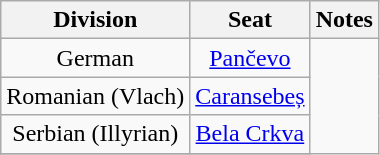<table class="wikitable sortable" style="text-align:center">
<tr>
<th>Division</th>
<th>Seat</th>
<th>Notes</th>
</tr>
<tr>
<td>German</td>
<td><a href='#'>Pančevo</a></td>
</tr>
<tr>
<td>Romanian (Vlach)</td>
<td><a href='#'>Caransebeș</a></td>
</tr>
<tr>
<td>Serbian (Illyrian)</td>
<td><a href='#'>Bela Crkva</a></td>
</tr>
<tr>
</tr>
</table>
